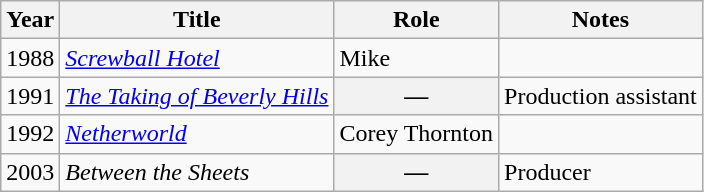<table class="wikitable">
<tr>
<th>Year</th>
<th>Title</th>
<th>Role</th>
<th>Notes</th>
</tr>
<tr>
<td>1988</td>
<td><em><a href='#'>Screwball Hotel</a></em></td>
<td>Mike</td>
<td></td>
</tr>
<tr>
<td>1991</td>
<td><em><a href='#'>The Taking of Beverly Hills</a></em></td>
<th>—</th>
<td>Production assistant</td>
</tr>
<tr>
<td>1992</td>
<td><a href='#'><em>Netherworld</em></a></td>
<td>Corey Thornton</td>
<td></td>
</tr>
<tr>
<td>2003</td>
<td><em>Between the Sheets</em></td>
<th>—</th>
<td>Producer</td>
</tr>
</table>
